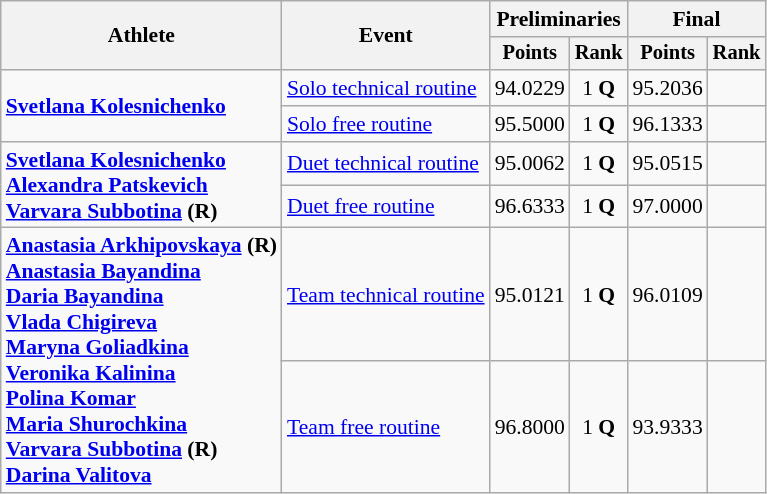<table class=wikitable style="font-size:90%">
<tr>
<th rowspan="2">Athlete</th>
<th rowspan="2">Event</th>
<th colspan="2">Preliminaries</th>
<th colspan="2">Final</th>
</tr>
<tr style="font-size:95%">
<th>Points</th>
<th>Rank</th>
<th>Points</th>
<th>Rank</th>
</tr>
<tr align=center>
<td align=left rowspan=2><strong><a href='#'>Svetlana Kolesnichenko</a></strong></td>
<td align=left><a href='#'>Solo technical routine</a></td>
<td>94.0229</td>
<td>1 <strong>Q</strong></td>
<td>95.2036</td>
<td></td>
</tr>
<tr align=center>
<td align=left><a href='#'>Solo free routine</a></td>
<td>95.5000</td>
<td>1 <strong>Q</strong></td>
<td>96.1333</td>
<td></td>
</tr>
<tr align=center>
<td align=left rowspan=2><strong><a href='#'>Svetlana Kolesnichenko</a><br><a href='#'>Alexandra Patskevich</a><br><a href='#'>Varvara Subbotina</a> (R)</strong></td>
<td align=left><a href='#'>Duet technical routine</a></td>
<td>95.0062</td>
<td>1 <strong>Q</strong></td>
<td>95.0515</td>
<td></td>
</tr>
<tr align=center>
<td align=left><a href='#'>Duet free routine</a></td>
<td>96.6333</td>
<td>1 <strong>Q</strong></td>
<td>97.0000</td>
<td></td>
</tr>
<tr align=center>
<td align=left rowspan=2><strong><a href='#'>Anastasia Arkhipovskaya</a> (R)<br><a href='#'>Anastasia Bayandina</a><br><a href='#'>Daria Bayandina</a><br><a href='#'>Vlada Chigireva</a><br><a href='#'>Maryna Goliadkina</a><br><a href='#'>Veronika Kalinina</a><br><a href='#'>Polina Komar</a><br><a href='#'>Maria Shurochkina</a><br><a href='#'>Varvara Subbotina</a> (R)<br><a href='#'>Darina Valitova</a></strong></td>
<td align=left><a href='#'>Team technical routine</a></td>
<td>95.0121</td>
<td>1 <strong>Q</strong></td>
<td>96.0109</td>
<td></td>
</tr>
<tr align=center>
<td align=left><a href='#'>Team free routine</a></td>
<td>96.8000</td>
<td>1 <strong>Q</strong></td>
<td>93.9333</td>
<td></td>
</tr>
</table>
